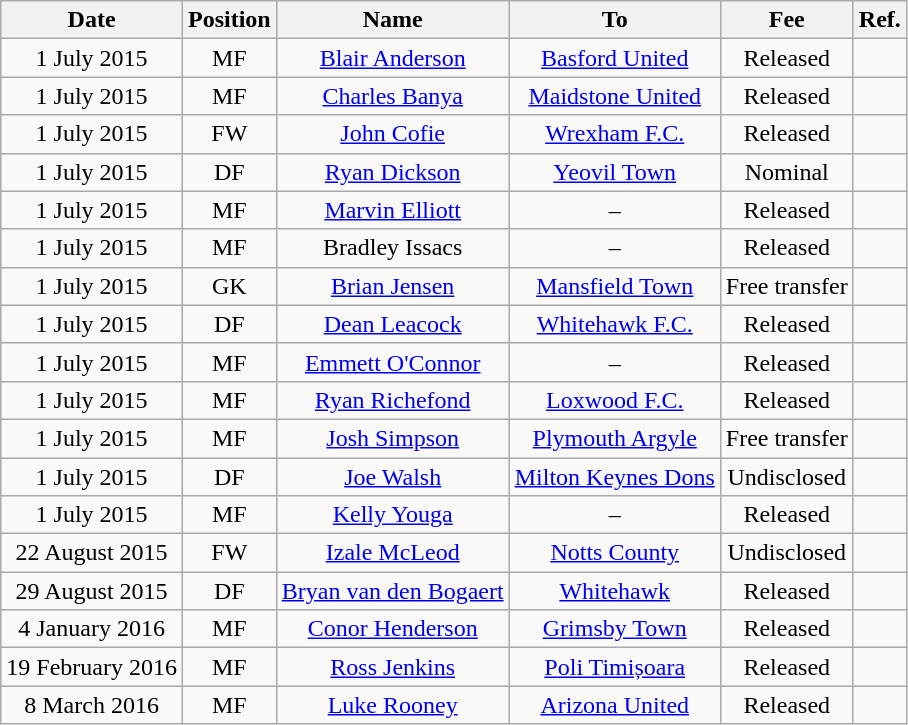<table class="wikitable" style="text-align:center;">
<tr>
<th>Date</th>
<th>Position</th>
<th>Name</th>
<th>To</th>
<th>Fee</th>
<th>Ref.</th>
</tr>
<tr>
<td>1 July 2015</td>
<td>MF</td>
<td><a href='#'>Blair Anderson</a></td>
<td><a href='#'>Basford United</a></td>
<td>Released</td>
<td></td>
</tr>
<tr>
<td>1 July 2015</td>
<td>MF</td>
<td><a href='#'>Charles Banya</a></td>
<td><a href='#'>Maidstone United</a></td>
<td>Released</td>
<td> </td>
</tr>
<tr>
<td>1 July 2015</td>
<td>FW</td>
<td><a href='#'>John Cofie</a></td>
<td><a href='#'>Wrexham F.C.</a></td>
<td>Released</td>
<td> </td>
</tr>
<tr>
<td>1 July 2015</td>
<td>DF</td>
<td><a href='#'>Ryan Dickson</a></td>
<td><a href='#'>Yeovil Town</a></td>
<td>Nominal</td>
<td></td>
</tr>
<tr>
<td>1 July 2015</td>
<td>MF</td>
<td><a href='#'>Marvin Elliott</a></td>
<td>–</td>
<td>Released</td>
<td></td>
</tr>
<tr>
<td>1 July 2015</td>
<td>MF</td>
<td>Bradley Issacs</td>
<td>–</td>
<td>Released</td>
<td></td>
</tr>
<tr>
<td>1 July 2015</td>
<td>GK</td>
<td><a href='#'>Brian Jensen</a></td>
<td><a href='#'>Mansfield Town</a></td>
<td>Free transfer</td>
<td></td>
</tr>
<tr>
<td>1 July 2015</td>
<td>DF</td>
<td><a href='#'>Dean Leacock</a></td>
<td><a href='#'>Whitehawk F.C.</a></td>
<td>Released</td>
<td></td>
</tr>
<tr>
<td>1 July 2015</td>
<td>MF</td>
<td><a href='#'>Emmett O'Connor</a></td>
<td>–</td>
<td>Released</td>
<td></td>
</tr>
<tr>
<td>1 July 2015</td>
<td>MF</td>
<td><a href='#'>Ryan Richefond</a></td>
<td><a href='#'>Loxwood F.C.</a></td>
<td>Released</td>
<td></td>
</tr>
<tr>
<td>1 July 2015</td>
<td>MF</td>
<td><a href='#'>Josh Simpson</a></td>
<td><a href='#'>Plymouth Argyle</a></td>
<td>Free transfer</td>
<td></td>
</tr>
<tr>
<td>1 July 2015</td>
<td>DF</td>
<td><a href='#'>Joe Walsh</a></td>
<td><a href='#'>Milton Keynes Dons</a></td>
<td>Undisclosed</td>
<td></td>
</tr>
<tr>
<td>1 July 2015</td>
<td>MF</td>
<td><a href='#'>Kelly Youga</a></td>
<td>–</td>
<td>Released</td>
<td></td>
</tr>
<tr>
<td>22 August 2015</td>
<td>FW</td>
<td><a href='#'>Izale McLeod</a></td>
<td><a href='#'>Notts County</a></td>
<td>Undisclosed</td>
<td></td>
</tr>
<tr>
<td>29 August 2015</td>
<td>DF</td>
<td><a href='#'>Bryan van den Bogaert</a></td>
<td><a href='#'>Whitehawk</a></td>
<td>Released</td>
<td></td>
</tr>
<tr>
<td>4 January 2016</td>
<td>MF</td>
<td><a href='#'>Conor Henderson</a></td>
<td><a href='#'>Grimsby Town</a></td>
<td>Released</td>
<td></td>
</tr>
<tr>
<td>19 February 2016</td>
<td>MF</td>
<td><a href='#'>Ross Jenkins</a></td>
<td><a href='#'>Poli Timișoara</a></td>
<td>Released</td>
<td></td>
</tr>
<tr>
<td>8 March 2016</td>
<td>MF</td>
<td><a href='#'>Luke Rooney</a></td>
<td><a href='#'>Arizona United</a></td>
<td>Released</td>
<td></td>
</tr>
</table>
